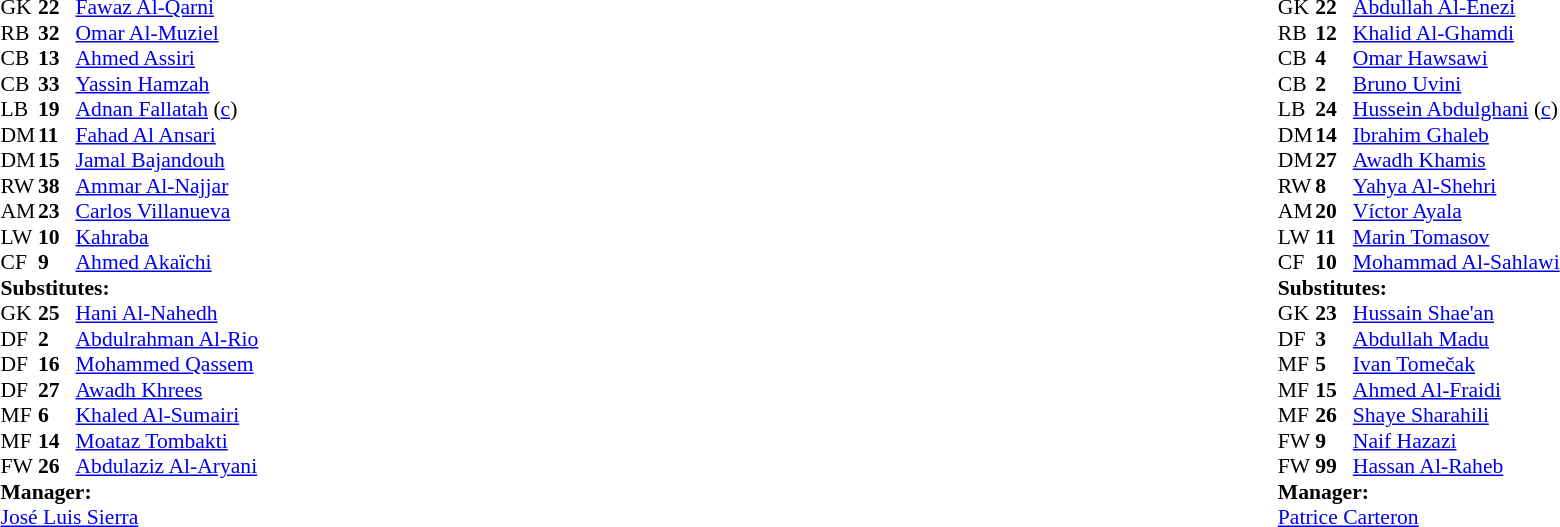<table width="100%">
<tr>
<td valign="top" width="50%"><br><table style="font-size:90%" cellspacing="0" cellpadding="0">
<tr>
<td colspan="4"></td>
</tr>
<tr>
<th width=25></th>
<th width=25></th>
</tr>
<tr>
<td>GK</td>
<td><strong>22</strong></td>
<td> <a href='#'>Fawaz Al-Qarni</a></td>
</tr>
<tr>
<td>RB</td>
<td><strong>32</strong></td>
<td> <a href='#'>Omar Al-Muziel</a></td>
<td></td>
<td></td>
</tr>
<tr>
<td>CB</td>
<td><strong>13</strong></td>
<td> <a href='#'>Ahmed Assiri</a></td>
</tr>
<tr>
<td>CB</td>
<td><strong>33</strong></td>
<td> <a href='#'>Yassin Hamzah</a></td>
</tr>
<tr>
<td>LB</td>
<td><strong>19</strong></td>
<td> <a href='#'>Adnan Fallatah</a> (<a href='#'>c</a>)</td>
<td></td>
<td></td>
</tr>
<tr>
<td>DM</td>
<td><strong>11</strong></td>
<td> <a href='#'>Fahad Al Ansari</a></td>
</tr>
<tr>
<td>DM</td>
<td><strong>15</strong></td>
<td> <a href='#'>Jamal Bajandouh</a></td>
</tr>
<tr>
<td>RW</td>
<td><strong>38</strong></td>
<td> <a href='#'>Ammar Al-Najjar</a></td>
<td></td>
<td></td>
</tr>
<tr>
<td>AM</td>
<td><strong>23</strong></td>
<td> <a href='#'>Carlos Villanueva</a></td>
</tr>
<tr>
<td>LW</td>
<td><strong>10</strong></td>
<td> <a href='#'>Kahraba</a></td>
</tr>
<tr>
<td>CF</td>
<td><strong>9</strong></td>
<td> <a href='#'>Ahmed Akaïchi</a></td>
<td></td>
</tr>
<tr>
<td colspan=4><strong>Substitutes:</strong></td>
</tr>
<tr>
<td>GK</td>
<td><strong>25</strong></td>
<td> <a href='#'>Hani Al-Nahedh</a></td>
</tr>
<tr>
<td>DF</td>
<td><strong>2</strong></td>
<td> <a href='#'>Abdulrahman Al-Rio</a></td>
</tr>
<tr>
<td>DF</td>
<td><strong>16</strong></td>
<td> <a href='#'>Mohammed Qassem</a></td>
<td></td>
<td></td>
</tr>
<tr>
<td>DF</td>
<td><strong>27</strong></td>
<td> <a href='#'>Awadh Khrees</a></td>
<td></td>
<td></td>
</tr>
<tr>
<td>MF</td>
<td><strong>6</strong></td>
<td> <a href='#'>Khaled Al-Sumairi</a></td>
<td></td>
<td></td>
</tr>
<tr>
<td>MF</td>
<td><strong>14</strong></td>
<td> <a href='#'>Moataz Tombakti</a></td>
</tr>
<tr>
<td>FW</td>
<td><strong>26</strong></td>
<td> <a href='#'>Abdulaziz Al-Aryani</a></td>
</tr>
<tr>
<td colspan=4><strong>Manager:</strong></td>
</tr>
<tr>
<td colspan=4> <a href='#'>José Luis Sierra</a></td>
</tr>
</table>
</td>
<td valign="top"></td>
<td valign="top" width="50%"><br><table style="font-size:90%; margin:auto" cellspacing="0" cellpadding="0" align="center">
<tr>
<td colspan="4"></td>
</tr>
<tr>
<th width=25></th>
<th width=25></th>
</tr>
<tr>
<td>GK</td>
<td><strong>22</strong></td>
<td> <a href='#'>Abdullah Al-Enezi</a></td>
</tr>
<tr>
<td>RB</td>
<td><strong>12</strong></td>
<td> <a href='#'>Khalid Al-Ghamdi</a></td>
</tr>
<tr>
<td>CB</td>
<td><strong>4</strong></td>
<td> <a href='#'>Omar Hawsawi</a></td>
<td></td>
</tr>
<tr>
<td>CB</td>
<td><strong>2</strong></td>
<td> <a href='#'>Bruno Uvini</a></td>
<td></td>
</tr>
<tr>
<td>LB</td>
<td><strong>24</strong></td>
<td> <a href='#'>Hussein Abdulghani</a> (<a href='#'>c</a>)</td>
</tr>
<tr>
<td>DM</td>
<td><strong>14</strong></td>
<td> <a href='#'>Ibrahim Ghaleb</a></td>
</tr>
<tr>
<td>DM</td>
<td><strong>27</strong></td>
<td> <a href='#'>Awadh Khamis</a></td>
</tr>
<tr>
<td>RW</td>
<td><strong>8</strong></td>
<td> <a href='#'>Yahya Al-Shehri</a></td>
</tr>
<tr>
<td>AM</td>
<td><strong>20</strong></td>
<td> <a href='#'>Víctor Ayala</a></td>
<td></td>
<td></td>
</tr>
<tr>
<td>LW</td>
<td><strong>11</strong></td>
<td> <a href='#'>Marin Tomasov</a></td>
<td></td>
<td></td>
</tr>
<tr>
<td>CF</td>
<td><strong>10</strong></td>
<td> <a href='#'>Mohammad Al-Sahlawi</a></td>
</tr>
<tr>
<td colspan=4><strong>Substitutes:</strong></td>
</tr>
<tr>
<td>GK</td>
<td><strong>23</strong></td>
<td> <a href='#'>Hussain Shae'an</a></td>
</tr>
<tr>
<td>DF</td>
<td><strong>3</strong></td>
<td> <a href='#'>Abdullah Madu</a></td>
</tr>
<tr>
<td>MF</td>
<td><strong>5</strong></td>
<td> <a href='#'>Ivan Tomečak</a></td>
</tr>
<tr>
<td>MF</td>
<td><strong>15</strong></td>
<td> <a href='#'>Ahmed Al-Fraidi</a></td>
<td></td>
<td></td>
</tr>
<tr>
<td>MF</td>
<td><strong>26</strong></td>
<td> <a href='#'>Shaye Sharahili</a></td>
</tr>
<tr>
<td>FW</td>
<td><strong>9</strong></td>
<td> <a href='#'>Naif Hazazi</a></td>
</tr>
<tr>
<td>FW</td>
<td><strong>99</strong></td>
<td> <a href='#'>Hassan Al-Raheb</a></td>
<td></td>
<td></td>
</tr>
<tr>
<td colspan=4><strong>Manager:</strong></td>
</tr>
<tr>
<td colspan=4> <a href='#'>Patrice Carteron</a></td>
</tr>
</table>
</td>
</tr>
</table>
